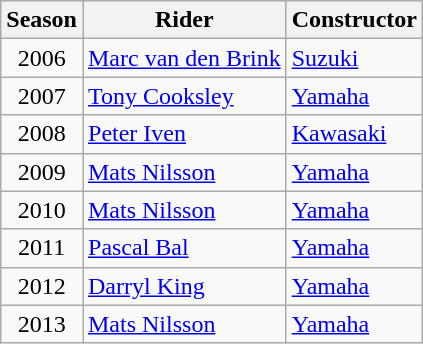<table class="wikitable sortable">
<tr>
<th>Season</th>
<th>Rider</th>
<th>Constructor</th>
</tr>
<tr>
<td align="center">2006</td>
<td> <a href='#'>Marc van den Brink</a></td>
<td> <a href='#'>Suzuki</a></td>
</tr>
<tr>
<td align="center">2007</td>
<td> <a href='#'>Tony Cooksley</a></td>
<td> <a href='#'>Yamaha</a></td>
</tr>
<tr>
<td align="center">2008</td>
<td> <a href='#'>Peter Iven</a></td>
<td> <a href='#'>Kawasaki</a></td>
</tr>
<tr>
<td align="center">2009</td>
<td> <a href='#'>Mats Nilsson</a></td>
<td> <a href='#'>Yamaha</a></td>
</tr>
<tr>
<td align="center">2010</td>
<td> <a href='#'>Mats Nilsson</a></td>
<td> <a href='#'>Yamaha</a></td>
</tr>
<tr>
<td align="center">2011</td>
<td> <a href='#'>Pascal Bal</a></td>
<td> <a href='#'>Yamaha</a></td>
</tr>
<tr>
<td align="center">2012</td>
<td> <a href='#'>Darryl King</a></td>
<td> <a href='#'>Yamaha</a></td>
</tr>
<tr>
<td align="center">2013</td>
<td> <a href='#'>Mats Nilsson</a></td>
<td> <a href='#'>Yamaha</a></td>
</tr>
</table>
